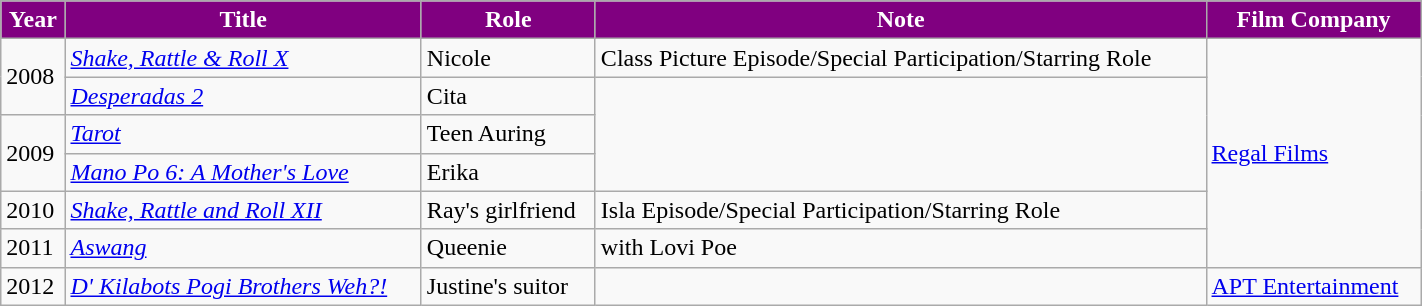<table class="wikitable" style="width:75%;">
<tr style="color:white">
<th style="background:purple;">Year</th>
<th style="background:purple;">Title</th>
<th style="background:purple;">Role</th>
<th style="background:purple;">Note</th>
<th style="background:purple;">Film Company</th>
</tr>
<tr>
<td rowspan="2">2008</td>
<td><em><a href='#'>Shake, Rattle & Roll X</a></em></td>
<td>Nicole</td>
<td>Class Picture Episode/Special Participation/Starring Role</td>
<td rowspan="6"><a href='#'>Regal Films</a></td>
</tr>
<tr>
<td><em><a href='#'>Desperadas 2</a></em></td>
<td>Cita</td>
</tr>
<tr>
<td rowspan="2">2009</td>
<td><em><a href='#'>Tarot</a></em></td>
<td>Teen Auring</td>
</tr>
<tr>
<td><em><a href='#'>Mano Po 6: A Mother's Love</a></em></td>
<td>Erika </td>
</tr>
<tr>
<td>2010</td>
<td><em><a href='#'>Shake, Rattle and Roll XII</a></em></td>
<td>Ray's girlfriend</td>
<td>Isla Episode/Special Participation/Starring Role</td>
</tr>
<tr>
<td>2011</td>
<td><em><a href='#'>Aswang</a></em></td>
<td>Queenie</td>
<td>with Lovi Poe</td>
</tr>
<tr>
<td>2012</td>
<td><em><a href='#'>D' Kilabots Pogi Brothers Weh?!</a></em></td>
<td>Justine's suitor</td>
<td></td>
<td><a href='#'>APT Entertainment</a></td>
</tr>
</table>
